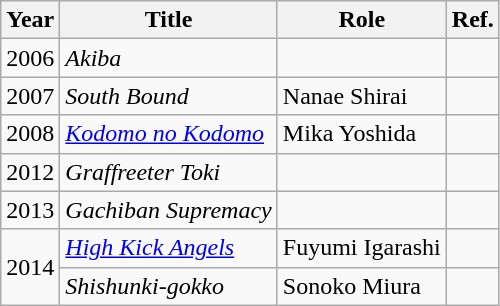<table class="wikitable">
<tr>
<th>Year</th>
<th>Title</th>
<th>Role</th>
<th>Ref.</th>
</tr>
<tr>
<td>2006</td>
<td><em>Akiba</em></td>
<td></td>
<td></td>
</tr>
<tr>
<td>2007</td>
<td><em>South Bound</em></td>
<td>Nanae Shirai</td>
<td></td>
</tr>
<tr>
<td>2008</td>
<td><em><a href='#'>Kodomo no Kodomo</a></em></td>
<td>Mika Yoshida</td>
<td></td>
</tr>
<tr>
<td>2012</td>
<td><em>Graffreeter Toki</em></td>
<td></td>
<td></td>
</tr>
<tr>
<td>2013</td>
<td><em>Gachiban Supremacy</em></td>
<td></td>
<td></td>
</tr>
<tr>
<td rowspan="2">2014</td>
<td><em><a href='#'>High Kick Angels</a></em></td>
<td>Fuyumi Igarashi</td>
<td></td>
</tr>
<tr>
<td><em>Shishunki-gokko</em></td>
<td>Sonoko Miura</td>
<td></td>
</tr>
</table>
